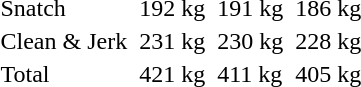<table>
<tr>
<td>Snatch</td>
<td></td>
<td>192 kg</td>
<td></td>
<td>191 kg</td>
<td></td>
<td>186 kg</td>
</tr>
<tr>
<td>Clean & Jerk</td>
<td></td>
<td>231 kg</td>
<td></td>
<td>230 kg</td>
<td></td>
<td>228 kg</td>
</tr>
<tr>
<td>Total</td>
<td></td>
<td>421 kg</td>
<td></td>
<td>411 kg</td>
<td></td>
<td>405 kg</td>
</tr>
</table>
